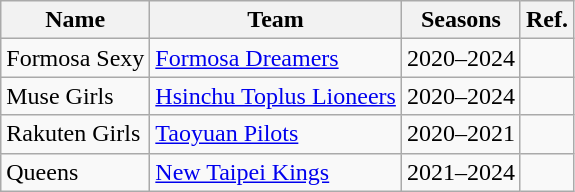<table class="wikitable">
<tr>
<th>Name</th>
<th>Team</th>
<th>Seasons</th>
<th>Ref.</th>
</tr>
<tr>
<td>Formosa Sexy</td>
<td><a href='#'>Formosa Dreamers</a></td>
<td>2020–2024</td>
<td></td>
</tr>
<tr>
<td>Muse Girls</td>
<td><a href='#'>Hsinchu Toplus Lioneers</a></td>
<td>2020–2024</td>
<td></td>
</tr>
<tr>
<td>Rakuten Girls</td>
<td><a href='#'>Taoyuan Pilots</a></td>
<td>2020–2021</td>
<td></td>
</tr>
<tr>
<td>Queens</td>
<td><a href='#'>New Taipei Kings</a></td>
<td>2021–2024</td>
<td></td>
</tr>
</table>
